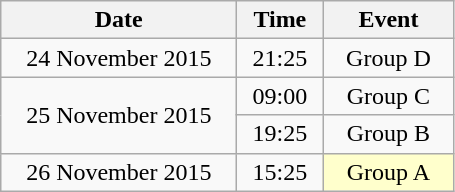<table class = "wikitable" style="text-align:center;">
<tr>
<th width=150>Date</th>
<th width=50>Time</th>
<th width=80>Event</th>
</tr>
<tr>
<td>24 November 2015</td>
<td>21:25</td>
<td>Group D</td>
</tr>
<tr>
<td rowspan=2>25 November 2015</td>
<td>09:00</td>
<td>Group C</td>
</tr>
<tr>
<td>19:25</td>
<td>Group B</td>
</tr>
<tr>
<td>26 November 2015</td>
<td>15:25</td>
<td bgcolor=ffffcc>Group A</td>
</tr>
</table>
